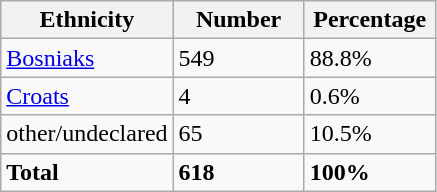<table class="wikitable">
<tr>
<th width="100px">Ethnicity</th>
<th width="80px">Number</th>
<th width="80px">Percentage</th>
</tr>
<tr>
<td><a href='#'>Bosniaks</a></td>
<td>549</td>
<td>88.8%</td>
</tr>
<tr>
<td><a href='#'>Croats</a></td>
<td>4</td>
<td>0.6%</td>
</tr>
<tr>
<td>other/undeclared</td>
<td>65</td>
<td>10.5%</td>
</tr>
<tr>
<td><strong>Total</strong></td>
<td><strong>618</strong></td>
<td><strong>100%</strong></td>
</tr>
</table>
